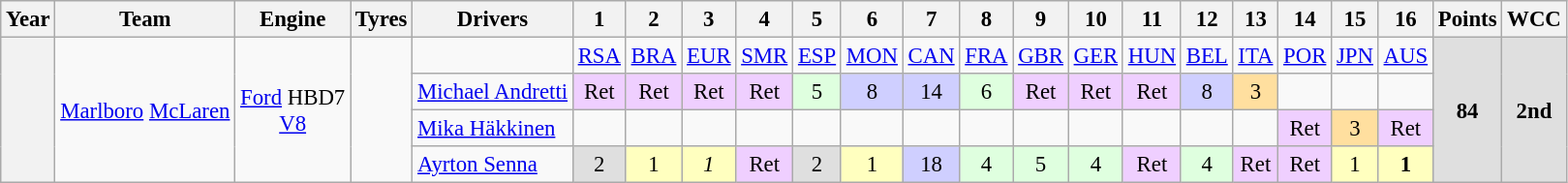<table class="wikitable" style="text-align:center; font-size:95%">
<tr>
<th>Year</th>
<th>Team</th>
<th>Engine</th>
<th>Tyres</th>
<th>Drivers</th>
<th>1</th>
<th>2</th>
<th>3</th>
<th>4</th>
<th>5</th>
<th>6</th>
<th>7</th>
<th>8</th>
<th>9</th>
<th>10</th>
<th>11</th>
<th>12</th>
<th>13</th>
<th>14</th>
<th>15</th>
<th>16</th>
<th>Points</th>
<th>WCC</th>
</tr>
<tr>
<th rowspan="4"></th>
<td rowspan="4"><a href='#'>Marlboro</a> <a href='#'>McLaren</a></td>
<td rowspan="4"><a href='#'>Ford</a> HBD7<br><a href='#'>V8</a></td>
<td rowspan="4"></td>
<td></td>
<td><a href='#'>RSA</a></td>
<td><a href='#'>BRA</a></td>
<td><a href='#'>EUR</a></td>
<td><a href='#'>SMR</a></td>
<td><a href='#'>ESP</a></td>
<td><a href='#'>MON</a></td>
<td><a href='#'>CAN</a></td>
<td><a href='#'>FRA</a></td>
<td><a href='#'>GBR</a></td>
<td><a href='#'>GER</a></td>
<td><a href='#'>HUN</a></td>
<td><a href='#'>BEL</a></td>
<td><a href='#'>ITA</a></td>
<td><a href='#'>POR</a></td>
<td><a href='#'>JPN</a></td>
<td><a href='#'>AUS</a></td>
<td rowspan="4" style="background:#dfdfdf;"><strong>84</strong></td>
<td rowspan="4" style="background:#dfdfdf;"><strong>2nd</strong></td>
</tr>
<tr>
<td align="left"><a href='#'>Michael Andretti</a></td>
<td style="background:#efcfff;">Ret</td>
<td style="background:#efcfff;">Ret</td>
<td style="background:#efcfff;">Ret</td>
<td style="background:#efcfff;">Ret</td>
<td style="background:#dfffdf;">5</td>
<td style="background:#cfcfff;">8</td>
<td style="background:#cfcfff;">14</td>
<td style="background:#dfffdf;">6</td>
<td style="background:#efcfff;">Ret</td>
<td style="background:#efcfff;">Ret</td>
<td style="background:#efcfff;">Ret</td>
<td style="background:#cfcfff;">8</td>
<td style="background:#ffdf9f;">3</td>
<td></td>
<td></td>
<td></td>
</tr>
<tr>
<td align="left"><a href='#'>Mika Häkkinen</a></td>
<td></td>
<td></td>
<td></td>
<td></td>
<td></td>
<td></td>
<td></td>
<td></td>
<td></td>
<td></td>
<td></td>
<td></td>
<td></td>
<td style="background:#efcfff;">Ret</td>
<td style="background:#ffdf9f;">3</td>
<td style="background:#efcfff;">Ret</td>
</tr>
<tr>
<td align="left"><a href='#'>Ayrton Senna</a></td>
<td style="background:#dfdfdf;">2</td>
<td style="background:#ffffbf;">1</td>
<td style="background:#ffffbf;"><em>1</em></td>
<td style="background:#efcfff;">Ret</td>
<td style="background:#dfdfdf;">2</td>
<td style="background:#ffffbf;">1</td>
<td style="background:#cfcfff;">18</td>
<td style="background:#dfffdf;">4</td>
<td style="background:#dfffdf;">5</td>
<td style="background:#dfffdf;">4</td>
<td style="background:#efcfff;">Ret</td>
<td style="background:#dfffdf;">4</td>
<td style="background:#efcfff;">Ret</td>
<td style="background:#efcfff;">Ret</td>
<td style="background:#ffffbf;">1</td>
<td style="background:#ffffbf;"><strong>1</strong></td>
</tr>
</table>
